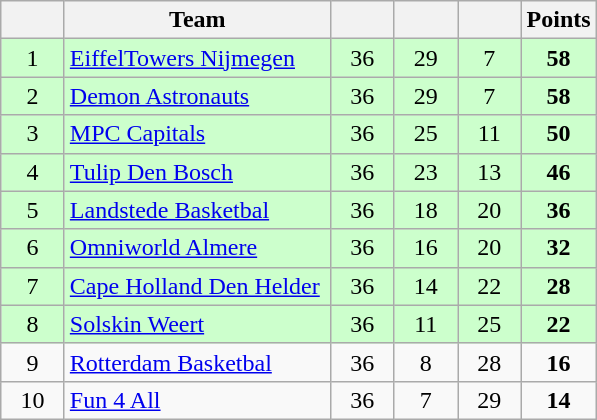<table class="wikitable" style="text-align: center;">
<tr>
<th width=35></th>
<th width=170>Team</th>
<th width=35></th>
<th width=35></th>
<th width=35></th>
<th width=35>Points</th>
</tr>
<tr style="background:#CCFFCC;">
<td>1</td>
<td align=left><a href='#'>EiffelTowers Nijmegen</a></td>
<td>36</td>
<td>29</td>
<td>7</td>
<td><strong>58</strong></td>
</tr>
<tr style="background:#CCFFCC;">
<td>2</td>
<td align=left><a href='#'>Demon Astronauts</a></td>
<td>36</td>
<td>29</td>
<td>7</td>
<td><strong>58</strong></td>
</tr>
<tr style="background:#CCFFCC;">
<td>3</td>
<td align=left><a href='#'>MPC Capitals</a></td>
<td>36</td>
<td>25</td>
<td>11</td>
<td><strong>50</strong></td>
</tr>
<tr style="background:#CCFFCC;">
<td>4</td>
<td align=left><a href='#'>Tulip Den Bosch</a></td>
<td>36</td>
<td>23</td>
<td>13</td>
<td><strong>46</strong></td>
</tr>
<tr style="background:#CCFFCC;">
<td>5</td>
<td align=left><a href='#'>Landstede Basketbal</a></td>
<td>36</td>
<td>18</td>
<td>20</td>
<td><strong>36</strong></td>
</tr>
<tr style="background:#CCFFCC;">
<td>6</td>
<td align=left><a href='#'>Omniworld Almere</a></td>
<td>36</td>
<td>16</td>
<td>20</td>
<td><strong>32</strong></td>
</tr>
<tr style="background:#CCFFCC;">
<td>7</td>
<td align=left><a href='#'>Cape Holland Den Helder</a></td>
<td>36</td>
<td>14</td>
<td>22</td>
<td><strong>28</strong></td>
</tr>
<tr style="background:#CCFFCC;">
<td>8</td>
<td align=left><a href='#'>Solskin Weert</a></td>
<td>36</td>
<td>11</td>
<td>25</td>
<td><strong>22</strong></td>
</tr>
<tr>
<td>9</td>
<td align=left><a href='#'>Rotterdam Basketbal</a></td>
<td>36</td>
<td>8</td>
<td>28</td>
<td><strong>16</strong></td>
</tr>
<tr style="background:#;">
<td>10</td>
<td align=left><a href='#'>Fun 4 All</a></td>
<td>36</td>
<td>7</td>
<td>29</td>
<td><strong>14</strong></td>
</tr>
</table>
